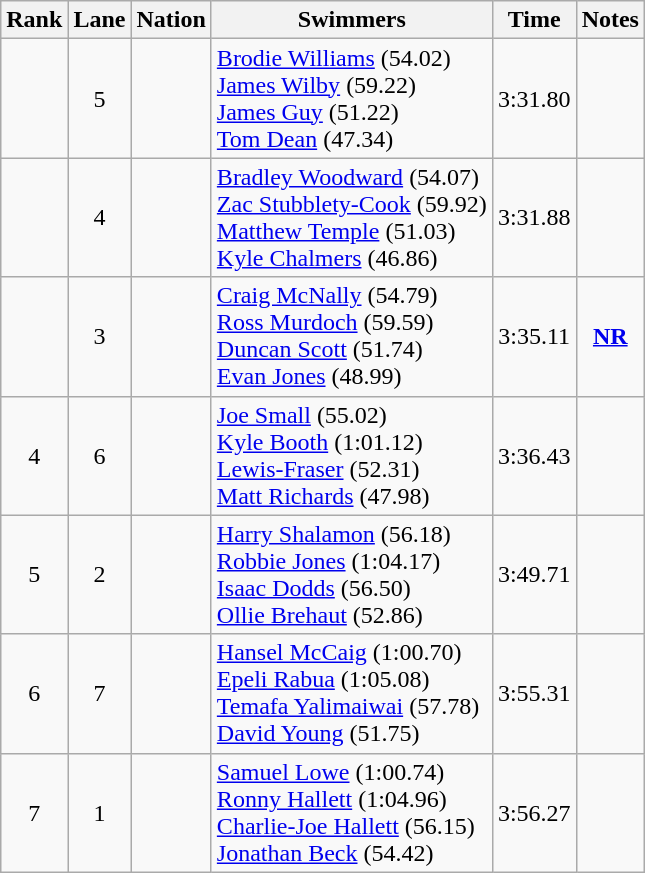<table class="wikitable sortable" style="text-align:center">
<tr>
<th>Rank</th>
<th>Lane</th>
<th>Nation</th>
<th>Swimmers</th>
<th>Time</th>
<th>Notes</th>
</tr>
<tr>
<td></td>
<td>5</td>
<td align=left></td>
<td align="left"><a href='#'>Brodie Williams</a> (54.02)<br><a href='#'>James Wilby</a> (59.22)<br><a href='#'>James Guy</a> (51.22)<br><a href='#'>Tom Dean</a> (47.34)</td>
<td>3:31.80</td>
<td></td>
</tr>
<tr>
<td></td>
<td>4</td>
<td align=left></td>
<td align="left"><a href='#'>Bradley Woodward</a> (54.07)<br><a href='#'>Zac Stubblety-Cook</a> (59.92)<br><a href='#'>Matthew Temple</a> (51.03)<br><a href='#'>Kyle Chalmers</a> (46.86)</td>
<td>3:31.88</td>
<td></td>
</tr>
<tr>
<td></td>
<td>3</td>
<td align=left></td>
<td align="left"><a href='#'>Craig McNally</a> (54.79)<br><a href='#'>Ross Murdoch</a> (59.59)<br><a href='#'>Duncan Scott</a> (51.74)<br><a href='#'>Evan Jones</a> (48.99)</td>
<td>3:35.11</td>
<td><strong><a href='#'>NR</a></strong></td>
</tr>
<tr>
<td>4</td>
<td>6</td>
<td align=left></td>
<td align="left"><a href='#'>Joe Small</a> (55.02)<br><a href='#'>Kyle Booth</a> (1:01.12)<br><a href='#'>Lewis-Fraser</a> (52.31)<br><a href='#'>Matt Richards</a> (47.98)</td>
<td>3:36.43</td>
<td></td>
</tr>
<tr>
<td>5</td>
<td>2</td>
<td align=left></td>
<td align="left"><a href='#'>Harry Shalamon</a> (56.18)<br><a href='#'>Robbie Jones</a> (1:04.17)<br><a href='#'>Isaac Dodds</a> (56.50)<br><a href='#'>Ollie Brehaut</a> (52.86)</td>
<td>3:49.71</td>
<td></td>
</tr>
<tr>
<td>6</td>
<td>7</td>
<td align=left></td>
<td align="left"><a href='#'>Hansel McCaig</a> (1:00.70)<br><a href='#'>Epeli Rabua</a> (1:05.08)<br><a href='#'>Temafa Yalimaiwai</a> (57.78)<br><a href='#'>David Young</a> (51.75)</td>
<td>3:55.31</td>
<td></td>
</tr>
<tr>
<td>7</td>
<td>1</td>
<td align=left></td>
<td align="left"><a href='#'>Samuel Lowe</a> (1:00.74)<br><a href='#'>Ronny Hallett</a> (1:04.96)<br><a href='#'>Charlie-Joe Hallett</a> (56.15)<br><a href='#'>Jonathan Beck</a> (54.42)</td>
<td>3:56.27</td>
<td></td>
</tr>
</table>
